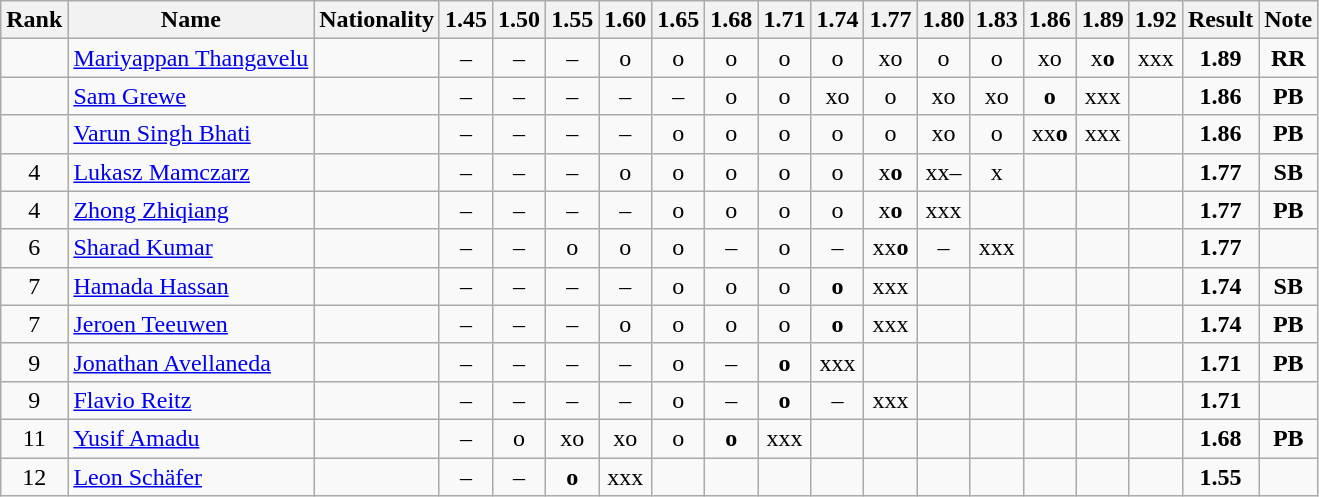<table class="wikitable sortable" style="text-align:center">
<tr>
<th>Rank</th>
<th>Name</th>
<th>Nationality</th>
<th>1.45</th>
<th>1.50</th>
<th>1.55</th>
<th>1.60</th>
<th>1.65</th>
<th>1.68</th>
<th>1.71</th>
<th>1.74</th>
<th>1.77</th>
<th>1.80</th>
<th>1.83</th>
<th>1.86</th>
<th>1.89</th>
<th>1.92</th>
<th>Result</th>
<th>Note</th>
</tr>
<tr>
<td></td>
<td align=left><a href='#'>Mariyappan Thangavelu</a></td>
<td align=left></td>
<td>–</td>
<td>–</td>
<td>–</td>
<td>o</td>
<td>o</td>
<td>o</td>
<td>o</td>
<td>o</td>
<td>xo</td>
<td>o</td>
<td>o</td>
<td>xo</td>
<td>x<strong>o</strong></td>
<td>xxx</td>
<td><strong>1.89</strong></td>
<td><strong>RR</strong></td>
</tr>
<tr>
<td></td>
<td align=left><a href='#'>Sam Grewe</a></td>
<td align=left></td>
<td>–</td>
<td>–</td>
<td>–</td>
<td>–</td>
<td>–</td>
<td>o</td>
<td>o</td>
<td>xo</td>
<td>o</td>
<td>xo</td>
<td>xo</td>
<td><strong>o</strong></td>
<td>xxx</td>
<td></td>
<td><strong>1.86</strong></td>
<td><strong>PB</strong></td>
</tr>
<tr>
<td></td>
<td align=left><a href='#'>Varun Singh Bhati</a></td>
<td align=left></td>
<td>–</td>
<td>–</td>
<td>–</td>
<td>–</td>
<td>o</td>
<td>o</td>
<td>o</td>
<td>o</td>
<td>o</td>
<td>xo</td>
<td>o</td>
<td>xx<strong>o</strong></td>
<td>xxx</td>
<td></td>
<td><strong>1.86</strong></td>
<td><strong>PB</strong></td>
</tr>
<tr>
<td>4</td>
<td align=left><a href='#'>Lukasz Mamczarz</a></td>
<td align=left></td>
<td>–</td>
<td>–</td>
<td>–</td>
<td>o</td>
<td>o</td>
<td>o</td>
<td>o</td>
<td>o</td>
<td>x<strong>o</strong></td>
<td>xx–</td>
<td>x</td>
<td></td>
<td></td>
<td></td>
<td><strong>1.77</strong></td>
<td><strong>SB</strong></td>
</tr>
<tr>
<td>4</td>
<td align=left><a href='#'>Zhong Zhiqiang</a></td>
<td align=left></td>
<td>–</td>
<td>–</td>
<td>–</td>
<td>–</td>
<td>o</td>
<td>o</td>
<td>o</td>
<td>o</td>
<td>x<strong>o</strong></td>
<td>xxx</td>
<td></td>
<td></td>
<td></td>
<td></td>
<td><strong>1.77</strong></td>
<td><strong>PB</strong></td>
</tr>
<tr>
<td>6</td>
<td align=left><a href='#'>Sharad Kumar</a></td>
<td align=left></td>
<td>–</td>
<td>–</td>
<td>o</td>
<td>o</td>
<td>o</td>
<td>–</td>
<td>o</td>
<td>–</td>
<td>xx<strong>o</strong></td>
<td>–</td>
<td>xxx</td>
<td></td>
<td></td>
<td></td>
<td><strong>1.77</strong></td>
<td></td>
</tr>
<tr>
<td>7</td>
<td align=left><a href='#'>Hamada Hassan</a></td>
<td align=left></td>
<td>–</td>
<td>–</td>
<td>–</td>
<td>–</td>
<td>o</td>
<td>o</td>
<td>o</td>
<td><strong>o</strong></td>
<td>xxx</td>
<td></td>
<td></td>
<td></td>
<td></td>
<td></td>
<td><strong>1.74</strong></td>
<td><strong>SB</strong></td>
</tr>
<tr>
<td>7</td>
<td align=left><a href='#'>Jeroen Teeuwen</a></td>
<td align=left></td>
<td>–</td>
<td>–</td>
<td>–</td>
<td>o</td>
<td>o</td>
<td>o</td>
<td>o</td>
<td><strong>o</strong></td>
<td>xxx</td>
<td></td>
<td></td>
<td></td>
<td></td>
<td></td>
<td><strong>1.74</strong></td>
<td><strong>PB</strong></td>
</tr>
<tr>
<td>9</td>
<td align=left><a href='#'>Jonathan Avellaneda</a></td>
<td align=left></td>
<td>–</td>
<td>–</td>
<td>–</td>
<td>–</td>
<td>o</td>
<td>–</td>
<td><strong>o</strong></td>
<td>xxx</td>
<td></td>
<td></td>
<td></td>
<td></td>
<td></td>
<td></td>
<td><strong>1.71</strong></td>
<td><strong>PB</strong></td>
</tr>
<tr>
<td>9</td>
<td align=left><a href='#'>Flavio Reitz</a></td>
<td align=left></td>
<td>–</td>
<td>–</td>
<td>–</td>
<td>–</td>
<td>o</td>
<td>–</td>
<td><strong>o</strong></td>
<td>–</td>
<td>xxx</td>
<td></td>
<td></td>
<td></td>
<td></td>
<td></td>
<td><strong>1.71</strong></td>
<td></td>
</tr>
<tr>
<td>11</td>
<td align=left><a href='#'>Yusif Amadu</a></td>
<td align=left></td>
<td>–</td>
<td>o</td>
<td>xo</td>
<td>xo</td>
<td>o</td>
<td><strong>o</strong></td>
<td>xxx</td>
<td></td>
<td></td>
<td></td>
<td></td>
<td></td>
<td></td>
<td></td>
<td><strong>1.68</strong></td>
<td><strong>PB</strong></td>
</tr>
<tr>
<td>12</td>
<td align=left><a href='#'>Leon Schäfer</a></td>
<td align=left></td>
<td>–</td>
<td>–</td>
<td><strong>o</strong></td>
<td>xxx</td>
<td></td>
<td></td>
<td></td>
<td></td>
<td></td>
<td></td>
<td></td>
<td></td>
<td></td>
<td></td>
<td><strong>1.55</strong></td>
<td></td>
</tr>
</table>
